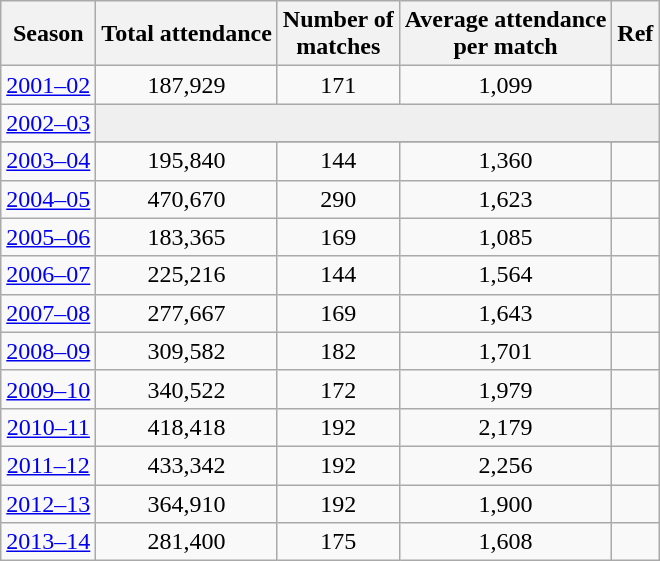<table class="wikitable sortable" style="text-align:center;">
<tr>
<th>Season<br></th>
<th>Total attendance<br></th>
<th>Number of <br>matches</th>
<th>Average attendance<br>per match</th>
<th>Ref</th>
</tr>
<tr>
<td><a href='#'>2001–02</a></td>
<td>187,929</td>
<td>171</td>
<td>1,099</td>
<td></td>
</tr>
<tr>
<td><a href='#'>2002–03</a></td>
<td colspan="4" style="background:#efefef"></td>
</tr>
<tr>
</tr>
<tr>
<td><a href='#'>2003–04</a></td>
<td>195,840</td>
<td>144</td>
<td>1,360</td>
<td></td>
</tr>
<tr>
<td><a href='#'>2004–05</a></td>
<td>470,670</td>
<td>290</td>
<td>1,623</td>
<td></td>
</tr>
<tr>
<td><a href='#'>2005–06</a></td>
<td>183,365</td>
<td>169</td>
<td>1,085</td>
<td></td>
</tr>
<tr>
<td><a href='#'>2006–07</a></td>
<td>225,216</td>
<td>144</td>
<td>1,564</td>
<td></td>
</tr>
<tr>
<td><a href='#'>2007–08</a></td>
<td>277,667</td>
<td>169</td>
<td>1,643</td>
<td></td>
</tr>
<tr>
<td><a href='#'>2008–09</a></td>
<td>309,582</td>
<td>182</td>
<td>1,701</td>
<td></td>
</tr>
<tr>
<td><a href='#'>2009–10</a></td>
<td>340,522</td>
<td>172</td>
<td>1,979</td>
<td></td>
</tr>
<tr>
<td><a href='#'>2010–11</a></td>
<td>418,418</td>
<td>192</td>
<td>2,179</td>
<td></td>
</tr>
<tr>
<td><a href='#'>2011–12</a></td>
<td>433,342</td>
<td>192</td>
<td>2,256</td>
<td></td>
</tr>
<tr>
<td><a href='#'>2012–13</a></td>
<td>364,910</td>
<td>192</td>
<td>1,900</td>
<td></td>
</tr>
<tr>
<td><a href='#'>2013–14</a></td>
<td>281,400</td>
<td>175</td>
<td>1,608</td>
<td></td>
</tr>
</table>
